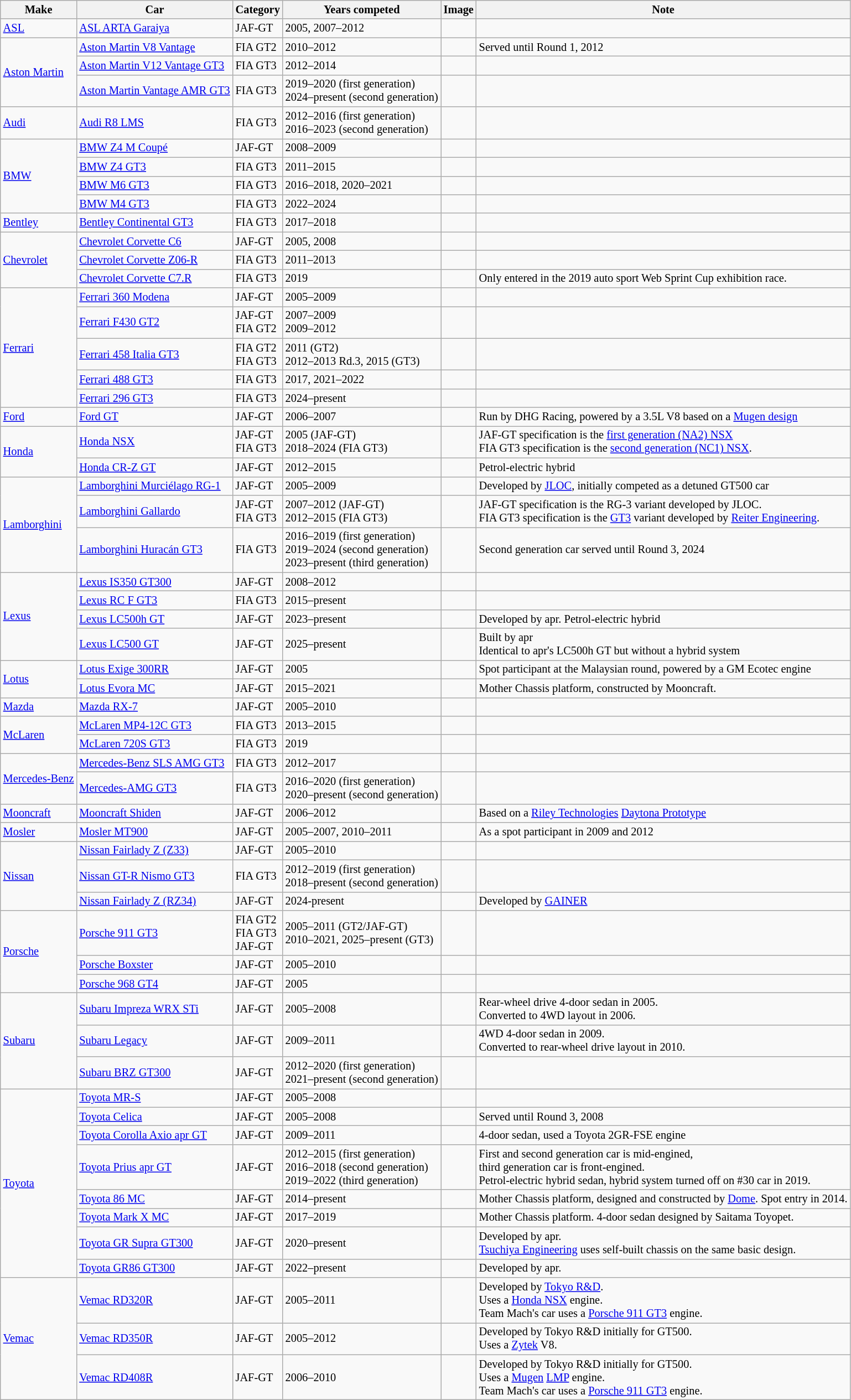<table class="wikitable sortable" style="font-size: 85%;">
<tr>
<th>Make</th>
<th>Car</th>
<th>Category</th>
<th>Years competed</th>
<th>Image</th>
<th>Note</th>
</tr>
<tr>
<td><a href='#'>ASL</a></td>
<td><a href='#'>ASL ARTA Garaiya</a></td>
<td>JAF-GT</td>
<td>2005, 2007–2012</td>
<td></td>
<td></td>
</tr>
<tr>
<td rowspan=3><a href='#'>Aston Martin</a></td>
<td><a href='#'>Aston Martin V8 Vantage</a></td>
<td>FIA GT2</td>
<td>2010–2012</td>
<td></td>
<td>Served until Round 1, 2012</td>
</tr>
<tr>
<td><a href='#'>Aston Martin V12 Vantage GT3</a></td>
<td>FIA GT3</td>
<td>2012–2014</td>
<td></td>
<td></td>
</tr>
<tr>
<td><a href='#'>Aston Martin Vantage AMR GT3</a></td>
<td>FIA GT3</td>
<td>2019–2020 (first generation)<br>2024–present (second generation)</td>
<td></td>
<td></td>
</tr>
<tr>
<td><a href='#'>Audi</a></td>
<td><a href='#'>Audi R8 LMS</a></td>
<td>FIA GT3</td>
<td>2012–2016 (first generation)<br>2016–2023 (second generation)</td>
<td></td>
<td></td>
</tr>
<tr>
<td rowspan="4"><a href='#'>BMW</a></td>
<td><a href='#'>BMW Z4 M Coupé</a></td>
<td>JAF-GT</td>
<td>2008–2009</td>
<td></td>
<td></td>
</tr>
<tr>
<td><a href='#'>BMW Z4 GT3</a></td>
<td>FIA GT3</td>
<td>2011–2015</td>
<td></td>
<td></td>
</tr>
<tr>
<td><a href='#'>BMW M6 GT3</a></td>
<td>FIA GT3</td>
<td>2016–2018, 2020–2021</td>
<td></td>
<td></td>
</tr>
<tr>
<td><a href='#'>BMW M4 GT3</a></td>
<td>FIA GT3</td>
<td>2022–2024</td>
<td></td>
<td></td>
</tr>
<tr>
<td rowspan="1"><a href='#'>Bentley</a></td>
<td><a href='#'>Bentley Continental GT3</a></td>
<td>FIA GT3</td>
<td>2017–2018</td>
<td></td>
<td></td>
</tr>
<tr>
<td rowspan=3><a href='#'>Chevrolet</a></td>
<td><a href='#'>Chevrolet Corvette C6</a></td>
<td>JAF-GT</td>
<td>2005, 2008</td>
<td></td>
<td></td>
</tr>
<tr>
<td><a href='#'>Chevrolet Corvette Z06-R</a></td>
<td>FIA GT3</td>
<td>2011–2013</td>
<td></td>
<td></td>
</tr>
<tr>
<td><a href='#'>Chevrolet Corvette C7.R</a></td>
<td>FIA GT3</td>
<td>2019</td>
<td></td>
<td>Only entered in the 2019 auto sport Web Sprint Cup exhibition race.</td>
</tr>
<tr>
<td rowspan="5"><a href='#'>Ferrari</a></td>
<td><a href='#'>Ferrari 360 Modena</a></td>
<td>JAF-GT</td>
<td>2005–2009</td>
<td></td>
<td></td>
</tr>
<tr>
<td><a href='#'>Ferrari F430 GT2</a></td>
<td>JAF-GT<br>FIA GT2</td>
<td>2007–2009<br>2009–2012</td>
<td></td>
<td></td>
</tr>
<tr>
<td><a href='#'>Ferrari 458 Italia GT3</a></td>
<td>FIA GT2<br>FIA GT3</td>
<td>2011 (GT2)<br>2012–2013 Rd.3, 2015 (GT3)</td>
<td></td>
<td></td>
</tr>
<tr>
<td><a href='#'>Ferrari 488 GT3</a></td>
<td>FIA GT3</td>
<td>2017, 2021–2022</td>
<td></td>
<td></td>
</tr>
<tr>
<td><a href='#'>Ferrari 296 GT3</a></td>
<td>FIA GT3</td>
<td>2024–present</td>
<td></td>
<td></td>
</tr>
<tr>
<td><a href='#'>Ford</a></td>
<td><a href='#'>Ford GT</a></td>
<td>JAF-GT</td>
<td>2006–2007</td>
<td></td>
<td>Run by DHG Racing, powered by a 3.5L V8 based on a <a href='#'>Mugen design</a></td>
</tr>
<tr>
<td rowspan=2><a href='#'>Honda</a></td>
<td><a href='#'>Honda NSX</a></td>
<td>JAF-GT<br>FIA GT3</td>
<td>2005 (JAF-GT)<br>2018–2024 (FIA GT3)</td>
<td></td>
<td>JAF-GT specification is the <a href='#'>first generation (NA2) NSX</a><br>FIA GT3 specification is the <a href='#'>second generation (NC1) NSX</a>.</td>
</tr>
<tr>
<td><a href='#'>Honda CR-Z GT</a></td>
<td>JAF-GT</td>
<td>2012–2015</td>
<td></td>
<td>Petrol-electric hybrid</td>
</tr>
<tr>
<td rowspan="3"><a href='#'>Lamborghini</a></td>
<td><a href='#'>Lamborghini Murciélago RG-1</a></td>
<td>JAF-GT</td>
<td>2005–2009</td>
<td></td>
<td>Developed by <a href='#'>JLOC</a>, initially competed as a detuned GT500 car</td>
</tr>
<tr>
<td><a href='#'>Lamborghini Gallardo</a></td>
<td>JAF-GT<br>FIA GT3</td>
<td>2007–2012 (JAF-GT)<br>2012–2015 (FIA GT3)</td>
<td></td>
<td>JAF-GT specification is the RG-3 variant developed by JLOC.<br>FIA GT3 specification is the <a href='#'>GT3</a> variant developed by <a href='#'>Reiter Engineering</a>.</td>
</tr>
<tr>
<td><a href='#'>Lamborghini Huracán GT3</a></td>
<td>FIA GT3</td>
<td>2016–2019 (first generation)<br>2019–2024 (second generation)<br>2023–present (third generation)</td>
<td></td>
<td>Second generation car served until Round 3, 2024</td>
</tr>
<tr>
<td rowspan="4"><a href='#'>Lexus</a></td>
<td><a href='#'>Lexus IS350 GT300</a></td>
<td>JAF-GT</td>
<td>2008–2012</td>
<td></td>
<td></td>
</tr>
<tr>
<td><a href='#'>Lexus RC F GT3</a></td>
<td>FIA GT3</td>
<td>2015–present</td>
<td></td>
<td></td>
</tr>
<tr>
<td><a href='#'>Lexus LC500h GT</a></td>
<td>JAF-GT</td>
<td>2023–present</td>
<td></td>
<td>Developed by apr. Petrol-electric hybrid</td>
</tr>
<tr>
<td><a href='#'>Lexus LC500 GT</a></td>
<td>JAF-GT</td>
<td>2025–present</td>
<td></td>
<td>Built by apr<br>Identical to apr's LC500h GT but without a hybrid system</td>
</tr>
<tr>
<td rowspan=2><a href='#'>Lotus</a></td>
<td><a href='#'>Lotus Exige 300RR</a></td>
<td>JAF-GT</td>
<td>2005</td>
<td></td>
<td>Spot participant at the Malaysian round, powered by a GM Ecotec engine</td>
</tr>
<tr>
<td><a href='#'>Lotus Evora MC</a></td>
<td>JAF-GT</td>
<td>2015–2021</td>
<td></td>
<td>Mother Chassis platform, constructed by Mooncraft.</td>
</tr>
<tr>
<td><a href='#'>Mazda</a></td>
<td><a href='#'>Mazda RX-7</a></td>
<td>JAF-GT</td>
<td>2005–2010</td>
<td></td>
<td></td>
</tr>
<tr>
<td rowspan=2><a href='#'>McLaren</a></td>
<td><a href='#'>McLaren MP4-12C GT3</a></td>
<td>FIA GT3</td>
<td>2013–2015</td>
<td></td>
<td></td>
</tr>
<tr>
<td><a href='#'>McLaren 720S GT3</a></td>
<td>FIA GT3</td>
<td>2019</td>
<td></td>
<td></td>
</tr>
<tr>
<td rowspan="2"><a href='#'>Mercedes-Benz</a></td>
<td><a href='#'>Mercedes-Benz SLS AMG GT3</a></td>
<td>FIA GT3</td>
<td>2012–2017</td>
<td></td>
<td></td>
</tr>
<tr>
<td><a href='#'>Mercedes-AMG GT3</a></td>
<td>FIA GT3</td>
<td>2016–2020 (first generation)<br>2020–present (second generation)</td>
<td></td>
<td></td>
</tr>
<tr>
<td><a href='#'>Mooncraft</a></td>
<td><a href='#'>Mooncraft Shiden</a></td>
<td>JAF-GT</td>
<td>2006–2012</td>
<td></td>
<td>Based on a <a href='#'>Riley Technologies</a> <a href='#'>Daytona Prototype</a></td>
</tr>
<tr>
<td><a href='#'>Mosler</a></td>
<td><a href='#'>Mosler MT900</a></td>
<td>JAF-GT</td>
<td>2005–2007, 2010–2011</td>
<td></td>
<td>As a spot participant in 2009 and 2012</td>
</tr>
<tr>
<td rowspan="3"><a href='#'>Nissan</a></td>
<td><a href='#'>Nissan Fairlady Z (Z33)</a></td>
<td>JAF-GT</td>
<td>2005–2010</td>
<td></td>
<td></td>
</tr>
<tr>
<td><a href='#'>Nissan GT-R Nismo GT3</a></td>
<td>FIA GT3</td>
<td>2012–2019 (first generation)<br>2018–present (second generation)</td>
<td></td>
<td></td>
</tr>
<tr>
<td><a href='#'>Nissan Fairlady Z (RZ34)</a></td>
<td>JAF-GT</td>
<td>2024-present</td>
<td></td>
<td>Developed by <a href='#'>GAINER</a></td>
</tr>
<tr>
<td rowspan=3><a href='#'>Porsche</a></td>
<td><a href='#'>Porsche 911 GT3</a></td>
<td>FIA GT2<br>FIA GT3<br>JAF-GT</td>
<td>2005–2011 (GT2/JAF-GT)<br>2010–2021, 2025–present (GT3)</td>
<td></td>
<td></td>
</tr>
<tr>
<td><a href='#'>Porsche Boxster</a></td>
<td>JAF-GT</td>
<td>2005–2010</td>
<td></td>
<td></td>
</tr>
<tr>
<td><a href='#'>Porsche 968 GT4</a></td>
<td>JAF-GT</td>
<td>2005</td>
<td></td>
<td></td>
</tr>
<tr>
<td rowspan=3><a href='#'>Subaru</a></td>
<td><a href='#'>Subaru Impreza WRX STi</a></td>
<td>JAF-GT</td>
<td>2005–2008</td>
<td></td>
<td>Rear-wheel drive 4-door sedan in 2005.<br>Converted to 4WD layout in 2006.</td>
</tr>
<tr>
<td><a href='#'>Subaru Legacy</a></td>
<td>JAF-GT</td>
<td>2009–2011</td>
<td></td>
<td>4WD 4-door sedan in 2009.<br>Converted to rear-wheel drive layout in 2010.</td>
</tr>
<tr>
<td><a href='#'>Subaru BRZ GT300</a></td>
<td>JAF-GT</td>
<td>2012–2020 (first generation)<br>2021–present (second generation)</td>
<td></td>
<td></td>
</tr>
<tr>
<td rowspan="8"><a href='#'>Toyota</a></td>
<td><a href='#'>Toyota MR-S</a></td>
<td>JAF-GT</td>
<td>2005–2008</td>
<td></td>
<td></td>
</tr>
<tr>
<td><a href='#'>Toyota Celica</a></td>
<td>JAF-GT</td>
<td>2005–2008</td>
<td></td>
<td>Served until Round 3, 2008</td>
</tr>
<tr>
<td><a href='#'>Toyota Corolla Axio apr GT</a></td>
<td>JAF-GT</td>
<td>2009–2011</td>
<td></td>
<td>4-door sedan, used a Toyota 2GR-FSE engine</td>
</tr>
<tr>
<td><a href='#'>Toyota Prius apr GT</a></td>
<td>JAF-GT</td>
<td>2012–2015 (first generation)<br>2016–2018 (second generation)<br>2019–2022 (third generation)</td>
<td></td>
<td>First and second generation car is mid-engined,<br>third generation car is front-engined.<br>Petrol-electric hybrid sedan, hybrid system turned off on #30 car in 2019.</td>
</tr>
<tr>
<td><a href='#'>Toyota 86 MC</a></td>
<td>JAF-GT</td>
<td>2014–present</td>
<td></td>
<td>Mother Chassis platform, designed and constructed by <a href='#'>Dome</a>. Spot entry in 2014.</td>
</tr>
<tr>
<td><a href='#'>Toyota Mark X MC</a></td>
<td>JAF-GT</td>
<td>2017–2019</td>
<td></td>
<td>Mother Chassis platform. 4-door sedan designed by Saitama Toyopet.</td>
</tr>
<tr>
<td><a href='#'>Toyota GR Supra GT300</a></td>
<td>JAF-GT</td>
<td>2020–present</td>
<td></td>
<td>Developed by apr.<br><a href='#'>Tsuchiya Engineering</a> uses self-built chassis on the same basic design.</td>
</tr>
<tr>
<td><a href='#'>Toyota GR86 GT300</a></td>
<td>JAF-GT</td>
<td>2022–present</td>
<td></td>
<td>Developed by apr.</td>
</tr>
<tr>
<td rowspan="3"><a href='#'>Vemac</a></td>
<td><a href='#'>Vemac RD320R</a></td>
<td>JAF-GT</td>
<td>2005–2011</td>
<td></td>
<td>Developed by <a href='#'>Tokyo R&D</a>.<br>Uses a <a href='#'>Honda NSX</a> engine.<br>Team Mach's car uses a <a href='#'>Porsche 911 GT3</a> engine.</td>
</tr>
<tr>
<td><a href='#'>Vemac RD350R</a></td>
<td>JAF-GT</td>
<td>2005–2012</td>
<td></td>
<td>Developed by Tokyo R&D initially for GT500.<br>Uses a <a href='#'>Zytek</a> V8.</td>
</tr>
<tr>
<td><a href='#'>Vemac RD408R</a></td>
<td>JAF-GT</td>
<td>2006–2010</td>
<td></td>
<td>Developed by Tokyo R&D initially for GT500.<br>Uses a <a href='#'>Mugen</a> <a href='#'>LMP</a> engine.<br>Team Mach's car uses a <a href='#'>Porsche 911 GT3</a> engine.</td>
</tr>
</table>
